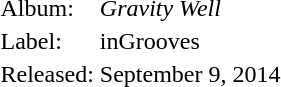<table>
<tr>
<td>Album:</td>
<td><em>Gravity Well</em></td>
</tr>
<tr>
<td>Label:</td>
<td>inGrooves</td>
</tr>
<tr>
<td>Released:</td>
<td>September 9, 2014</td>
</tr>
<tr>
</tr>
</table>
